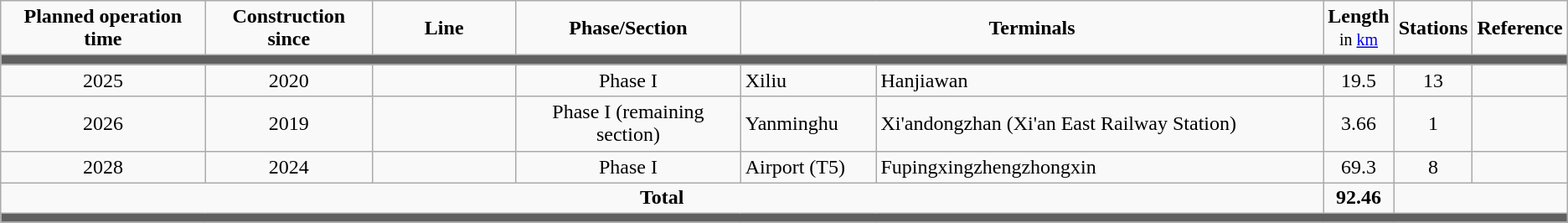<table class="wikitable">
<tr>
<td align=center><strong>Planned operation time</strong></td>
<td align=center><strong>Construction since</strong></td>
<td style="width:80pt;text-align:center;"><strong>Line</strong><br></td>
<td align=center><strong>Phase/Section</strong></td>
<td style="width:350pt;text-align:center;" colspan="2"><strong>Terminals</strong></td>
<td align=center><strong>Length</strong><br><small>in <a href='#'>km</a></small></td>
<td align=center><strong>Stations</strong></td>
<td align=center><strong>Reference</strong></td>
</tr>
<tr style = "background:#606060; height: 2pt">
<td colspan = "9"></td>
</tr>
<tr>
<td style="text-align: center;">2025</td>
<td style="text-align: center;">2020</td>
<td style="text-align: center;"></td>
<td style="text-align: center;">Phase I</td>
<td>Xiliu</td>
<td>Hanjiawan</td>
<td style="text-align: center;">19.5</td>
<td style="text-align: center;">13</td>
<td></td>
</tr>
<tr>
<td style="text-align: center;">2026</td>
<td style="text-align: center;">2019</td>
<td style="text-align: center;"></td>
<td style="text-align: center;">Phase I (remaining section)</td>
<td>Yanminghu</td>
<td>Xi'andongzhan (Xi'an East Railway Station)</td>
<td style="text-align: center;">3.66</td>
<td style="text-align: center;">1</td>
<td></td>
</tr>
<tr>
<td style="text-align: center;">2028</td>
<td style="text-align: center;">2024</td>
<td style="text-align: center;"></td>
<td style="text-align: center;">Phase I</td>
<td>Airport (T5)</td>
<td>Fupingxingzhengzhongxin</td>
<td style="text-align: center;">69.3</td>
<td style="text-align: center;">8</td>
<td></td>
</tr>
<tr class="sortbottom">
<td colspan="6" style="text-align:center; line-height:1.05"><strong>Total</strong></td>
<td style="text-align:center; line-height:1.05"><strong>92.46</strong></td>
<td colspan="2"></td>
</tr>
<tr style = "background:#606060; height: 2pt">
<td colspan = "9"></td>
</tr>
</table>
